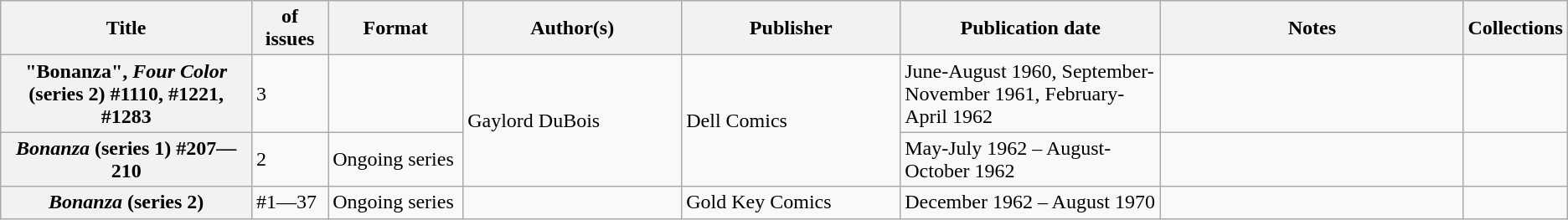<table class="wikitable">
<tr>
<th>Title</th>
<th style="width:40pt"> of issues</th>
<th style="width:75pt">Format</th>
<th style="width:125pt">Author(s)</th>
<th style="width:125pt">Publisher</th>
<th style="width:150pt">Publication date</th>
<th style="width:175pt">Notes</th>
<th>Collections</th>
</tr>
<tr>
<th>"Bonanza", <em>Four Color</em> (series 2) #1110, #1221, #1283</th>
<td>3</td>
<td></td>
<td rowspan="2">Gaylord DuBois</td>
<td rowspan="2">Dell Comics</td>
<td>June-August 1960, September-November 1961, February-April 1962</td>
<td></td>
<td></td>
</tr>
<tr>
<th><em>Bonanza</em> (series 1) #207—210</th>
<td>2</td>
<td>Ongoing series</td>
<td>May-July 1962 – August-October 1962</td>
<td></td>
<td></td>
</tr>
<tr>
<th><em>Bonanza</em> (series 2)</th>
<td>#1—37</td>
<td>Ongoing series</td>
<td></td>
<td>Gold Key Comics</td>
<td>December 1962 – August 1970</td>
<td></td>
<td></td>
</tr>
</table>
